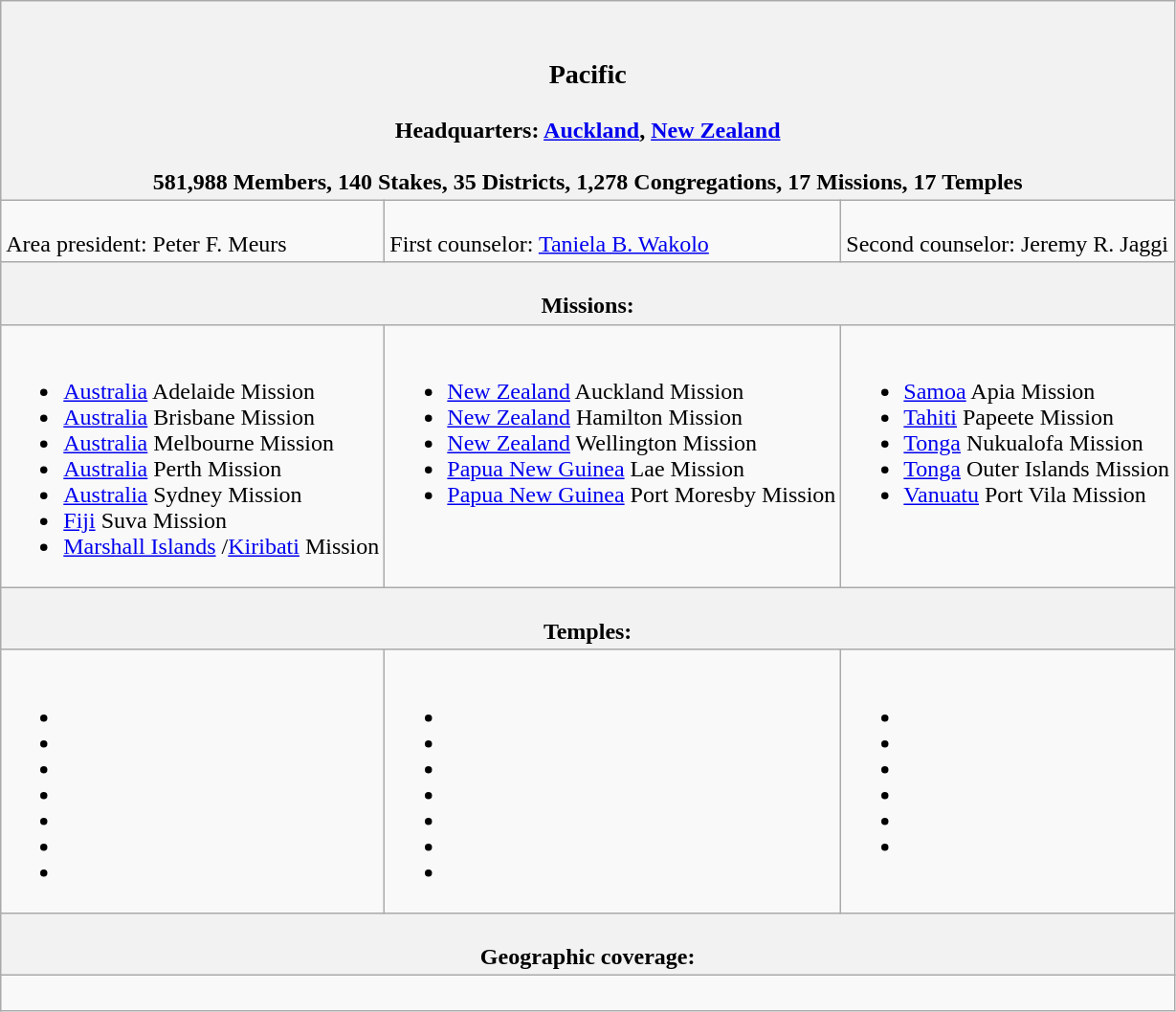<table class=wikitable>
<tr>
<th colspan=3><br><h3>Pacific</h3>Headquarters:  <a href='#'>Auckland</a>, <a href='#'>New Zealand</a><br><br>581,988 Members, 140 Stakes, 35 Districts, 1,278 Congregations, 17 Missions, 17 Temples</th>
</tr>
<tr>
<td style="vertical-align:top"><br>Area president: Peter F. Meurs</td>
<td style="vertical-align:top"><br>First counselor: <a href='#'>Taniela B. Wakolo</a></td>
<td style="vertical-align:top"><br>Second counselor: Jeremy R. Jaggi</td>
</tr>
<tr>
<th colspan=3><br>Missions:</th>
</tr>
<tr>
<td style="vertical-align:top"><br><ul><li><a href='#'>Australia</a> Adelaide Mission</li><li><a href='#'>Australia</a> Brisbane Mission</li><li><a href='#'>Australia</a> Melbourne Mission</li><li><a href='#'>Australia</a> Perth Mission</li><li><a href='#'>Australia</a> Sydney Mission</li><li><a href='#'>Fiji</a> Suva Mission</li><li><a href='#'>Marshall Islands</a> /<a href='#'>Kiribati</a> Mission</li></ul></td>
<td style="vertical-align:top"><br><ul><li><a href='#'>New Zealand</a> Auckland Mission</li><li><a href='#'>New Zealand</a> Hamilton Mission</li><li><a href='#'>New Zealand</a> Wellington Mission</li><li><a href='#'>Papua New Guinea</a> Lae Mission</li><li><a href='#'>Papua New Guinea</a> Port Moresby Mission</li></ul></td>
<td style="vertical-align:top"><br><ul><li><a href='#'>Samoa</a> Apia Mission</li><li><a href='#'>Tahiti</a> Papeete Mission</li><li><a href='#'>Tonga</a> Nukualofa Mission</li><li><a href='#'>Tonga</a> Outer Islands Mission</li><li><a href='#'>Vanuatu</a> Port Vila Mission</li></ul></td>
</tr>
<tr>
<th colspan=3><br>Temples:</th>
</tr>
<tr>
<td style="vertical-align:top"><br><ul><li></li><li></li><li></li><li></li><li></li><li></li><li></li></ul></td>
<td style="vertical-align:top"><br><ul><li></li><li></li><li></li><li></li><li></li><li></li><li></li></ul></td>
<td style="vertical-align:top"><br><ul><li></li><li></li><li></li><li></li><li></li><li></li></ul></td>
</tr>
<tr>
<th colspan=3><br>Geographic coverage:</th>
</tr>
<tr>
<td style="vertical-align:top" colspan=3><br></td>
</tr>
</table>
